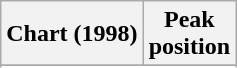<table class="wikitable sortable plainrowheaders">
<tr>
<th scope="col">Chart (1998)</th>
<th scope="col">Peak <br>position</th>
</tr>
<tr>
</tr>
<tr>
</tr>
</table>
